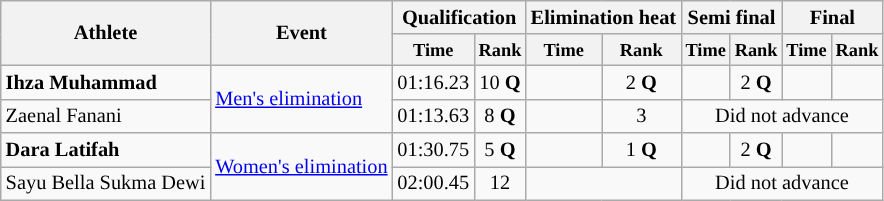<table class="wikitable" style="font-size:85%">
<tr>
<th rowspan="2">Athlete</th>
<th rowspan="2">Event</th>
<th colspan="2">Qualification</th>
<th colspan="2">Elimination heat</th>
<th colspan="2">Semi final</th>
<th colspan="2">Final</th>
</tr>
<tr style="font-size:90%">
<th>Time</th>
<th>Rank</th>
<th>Time</th>
<th>Rank</th>
<th>Time</th>
<th>Rank</th>
<th>Time</th>
<th>Rank</th>
</tr>
<tr align="center">
<td align="left"><strong>Ihza Muhammad</strong></td>
<td align="left" rowspan="2"><a href='#'>Men's elimination</a></td>
<td>01:16.23</td>
<td>10 <strong>Q</strong></td>
<td></td>
<td>2 <strong>Q</strong></td>
<td></td>
<td>2 <strong>Q</strong></td>
<td></td>
<td></td>
</tr>
<tr align="center">
<td align="left">Zaenal Fanani</td>
<td>01:13.63</td>
<td>8 <strong>Q</strong></td>
<td></td>
<td>3</td>
<td colspan="4">Did not advance</td>
</tr>
<tr align="center">
<td align="left"><strong>Dara Latifah</strong></td>
<td align="left" rowspan="2"><a href='#'>Women's elimination</a></td>
<td>01:30.75</td>
<td>5 <strong>Q</strong></td>
<td></td>
<td>1 <strong>Q</strong></td>
<td></td>
<td>2 <strong>Q</strong></td>
<td></td>
<td></td>
</tr>
<tr align="center">
<td align="left">Sayu Bella Sukma Dewi</td>
<td>02:00.45</td>
<td>12</td>
<td colspan="2"></td>
<td colspan="4">Did not advance</td>
</tr>
</table>
